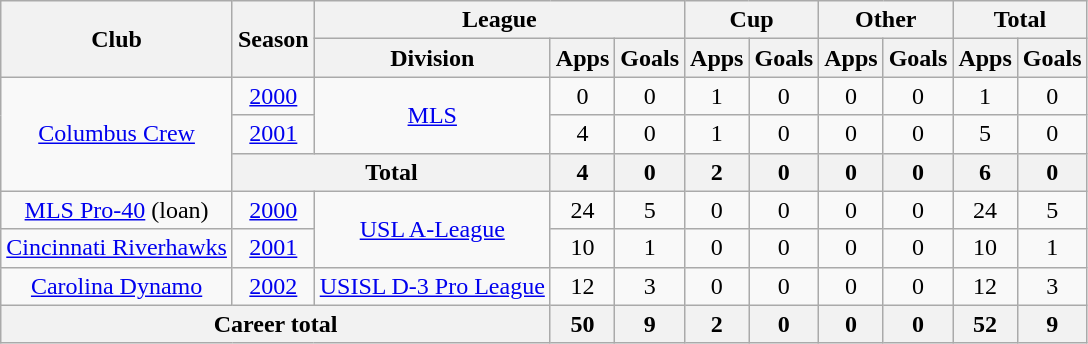<table class="wikitable" style="text-align: center">
<tr>
<th rowspan="2">Club</th>
<th rowspan="2">Season</th>
<th colspan="3">League</th>
<th colspan="2">Cup</th>
<th colspan="2">Other</th>
<th colspan="2">Total</th>
</tr>
<tr>
<th>Division</th>
<th>Apps</th>
<th>Goals</th>
<th>Apps</th>
<th>Goals</th>
<th>Apps</th>
<th>Goals</th>
<th>Apps</th>
<th>Goals</th>
</tr>
<tr>
<td rowspan="3"><a href='#'>Columbus Crew</a></td>
<td><a href='#'>2000</a></td>
<td rowspan="2"><a href='#'>MLS</a></td>
<td>0</td>
<td>0</td>
<td>1</td>
<td>0</td>
<td>0</td>
<td>0</td>
<td>1</td>
<td>0</td>
</tr>
<tr>
<td><a href='#'>2001</a></td>
<td>4</td>
<td>0</td>
<td>1</td>
<td>0</td>
<td>0</td>
<td>0</td>
<td>5</td>
<td>0</td>
</tr>
<tr>
<th colspan="2"><strong>Total</strong></th>
<th>4</th>
<th>0</th>
<th>2</th>
<th>0</th>
<th>0</th>
<th>0</th>
<th>6</th>
<th>0</th>
</tr>
<tr>
<td><a href='#'>MLS Pro-40</a> (loan)</td>
<td><a href='#'>2000</a></td>
<td rowspan="2"><a href='#'>USL A-League</a></td>
<td>24</td>
<td>5</td>
<td>0</td>
<td>0</td>
<td>0</td>
<td>0</td>
<td>24</td>
<td>5</td>
</tr>
<tr>
<td><a href='#'>Cincinnati Riverhawks</a></td>
<td><a href='#'>2001</a></td>
<td>10</td>
<td>1</td>
<td>0</td>
<td>0</td>
<td>0</td>
<td>0</td>
<td>10</td>
<td>1</td>
</tr>
<tr>
<td><a href='#'>Carolina Dynamo</a></td>
<td><a href='#'>2002</a></td>
<td><a href='#'>USISL D-3 Pro League</a></td>
<td>12</td>
<td>3</td>
<td>0</td>
<td>0</td>
<td>0</td>
<td>0</td>
<td>12</td>
<td>3</td>
</tr>
<tr>
<th colspan="3"><strong>Career total</strong></th>
<th>50</th>
<th>9</th>
<th>2</th>
<th>0</th>
<th>0</th>
<th>0</th>
<th>52</th>
<th>9</th>
</tr>
</table>
